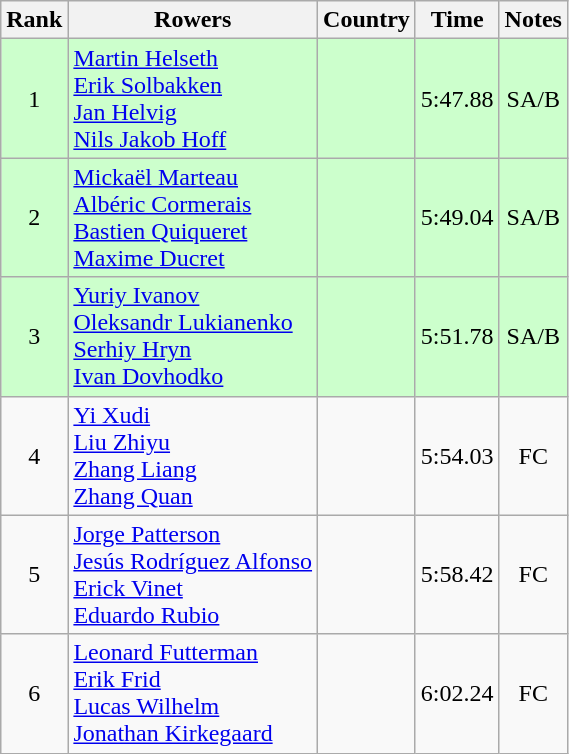<table class="wikitable" style="text-align:center">
<tr>
<th>Rank</th>
<th>Rowers</th>
<th>Country</th>
<th>Time</th>
<th>Notes</th>
</tr>
<tr bgcolor=ccffcc>
<td>1</td>
<td align="left"><a href='#'>Martin Helseth</a><br><a href='#'>Erik Solbakken</a><br><a href='#'>Jan Helvig</a><br><a href='#'>Nils Jakob Hoff</a></td>
<td align="left"></td>
<td>5:47.88</td>
<td>SA/B</td>
</tr>
<tr bgcolor=ccffcc>
<td>2</td>
<td align="left"><a href='#'>Mickaël Marteau</a><br><a href='#'>Albéric Cormerais</a><br><a href='#'>Bastien Quiqueret</a><br><a href='#'>Maxime Ducret</a></td>
<td align="left"></td>
<td>5:49.04</td>
<td>SA/B</td>
</tr>
<tr bgcolor=ccffcc>
<td>3</td>
<td align="left"><a href='#'>Yuriy Ivanov</a><br><a href='#'>Oleksandr Lukianenko</a><br><a href='#'>Serhiy Hryn</a><br><a href='#'>Ivan Dovhodko</a></td>
<td align="left"></td>
<td>5:51.78</td>
<td>SA/B</td>
</tr>
<tr>
<td>4</td>
<td align="left"><a href='#'>Yi Xudi</a><br><a href='#'>Liu Zhiyu</a><br><a href='#'>Zhang Liang</a><br><a href='#'>Zhang Quan</a></td>
<td align="left"></td>
<td>5:54.03</td>
<td>FC</td>
</tr>
<tr>
<td>5</td>
<td align="left"><a href='#'>Jorge Patterson</a><br><a href='#'>Jesús Rodríguez Alfonso</a><br><a href='#'>Erick Vinet</a><br><a href='#'>Eduardo Rubio</a></td>
<td align="left"></td>
<td>5:58.42</td>
<td>FC</td>
</tr>
<tr>
<td>6</td>
<td align="left"><a href='#'>Leonard Futterman</a><br><a href='#'>Erik Frid</a><br><a href='#'>Lucas Wilhelm</a><br><a href='#'>Jonathan Kirkegaard</a></td>
<td align="left"></td>
<td>6:02.24</td>
<td>FC</td>
</tr>
</table>
